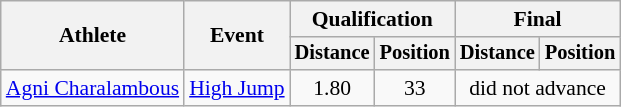<table class=wikitable style="font-size:90%">
<tr>
<th rowspan="2">Athlete</th>
<th rowspan="2">Event</th>
<th colspan="2">Qualification</th>
<th colspan="2">Final</th>
</tr>
<tr style="font-size:95%">
<th>Distance</th>
<th>Position</th>
<th>Distance</th>
<th>Position</th>
</tr>
<tr align=center>
<td><a href='#'>Agni Charalambous</a></td>
<td><a href='#'>High Jump</a></td>
<td>1.80</td>
<td>33</td>
<td colspan=2>did not advance</td>
</tr>
</table>
